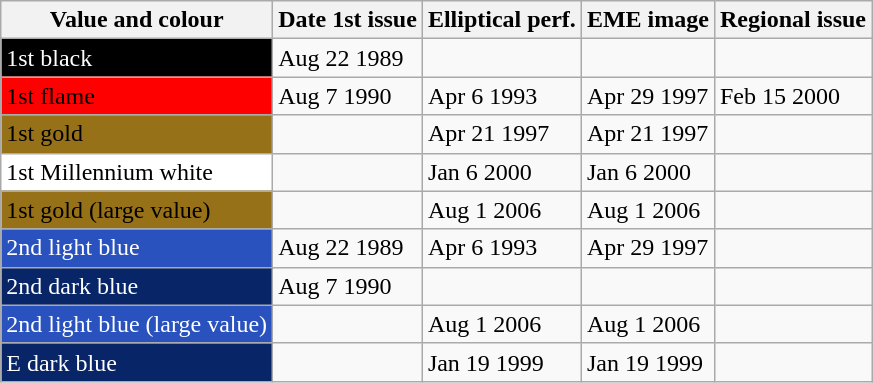<table class="wikitable">
<tr>
<th>Value and colour</th>
<th>Date 1st issue</th>
<th>Elliptical perf.</th>
<th>EME image</th>
<th>Regional issue</th>
</tr>
<tr>
<td style="color:#ffffff" bgcolor="#000000">1st black</td>
<td>Aug 22 1989</td>
<td> </td>
<td> </td>
<td> </td>
</tr>
<tr>
<td bgcolor="#FF0000">1st flame</td>
<td>Aug 7 1990</td>
<td>Apr 6 1993</td>
<td>Apr 29 1997</td>
<td>Feb 15 2000   </td>
</tr>
<tr>
<td bgcolor="#967117">1st gold</td>
<td> </td>
<td>Apr 21 1997</td>
<td>Apr 21 1997</td>
<td> </td>
</tr>
<tr>
<td bgcolor="#ffffff">1st Millennium white</td>
<td> </td>
<td>Jan 6 2000</td>
<td>Jan 6 2000</td>
<td> </td>
</tr>
<tr>
<td bgcolor="#967117">1st gold (large value)</td>
<td> </td>
<td>Aug 1 2006</td>
<td>Aug 1 2006</td>
<td> </td>
</tr>
<tr>
<td style="color:#ffffff" bgcolor="#2A52BE">2nd light blue</td>
<td>Aug 22 1989</td>
<td>Apr 6 1993</td>
<td>Apr 29 1997</td>
<td> </td>
</tr>
<tr>
<td style="color:#ffffff" bgcolor="#082567">2nd dark blue</td>
<td>Aug 7 1990</td>
<td> </td>
<td> </td>
<td> </td>
</tr>
<tr>
<td style="color:#ffffff" bgcolor="#2A52BE">2nd light blue (large value)</td>
<td> </td>
<td>Aug 1 2006</td>
<td>Aug 1 2006</td>
<td> </td>
</tr>
<tr>
<td style="color:#ffffff" bgcolor="#082567">E dark blue</td>
<td> </td>
<td>Jan 19 1999</td>
<td>Jan 19 1999</td>
<td> </td>
</tr>
</table>
